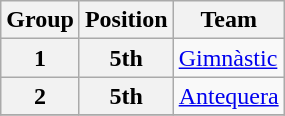<table class="wikitable">
<tr>
<th>Group</th>
<th>Position</th>
<th>Team</th>
</tr>
<tr>
<th>1</th>
<th>5th</th>
<td><a href='#'>Gimnàstic</a></td>
</tr>
<tr>
<th>2</th>
<th>5th</th>
<td><a href='#'>Antequera</a></td>
</tr>
<tr>
</tr>
</table>
